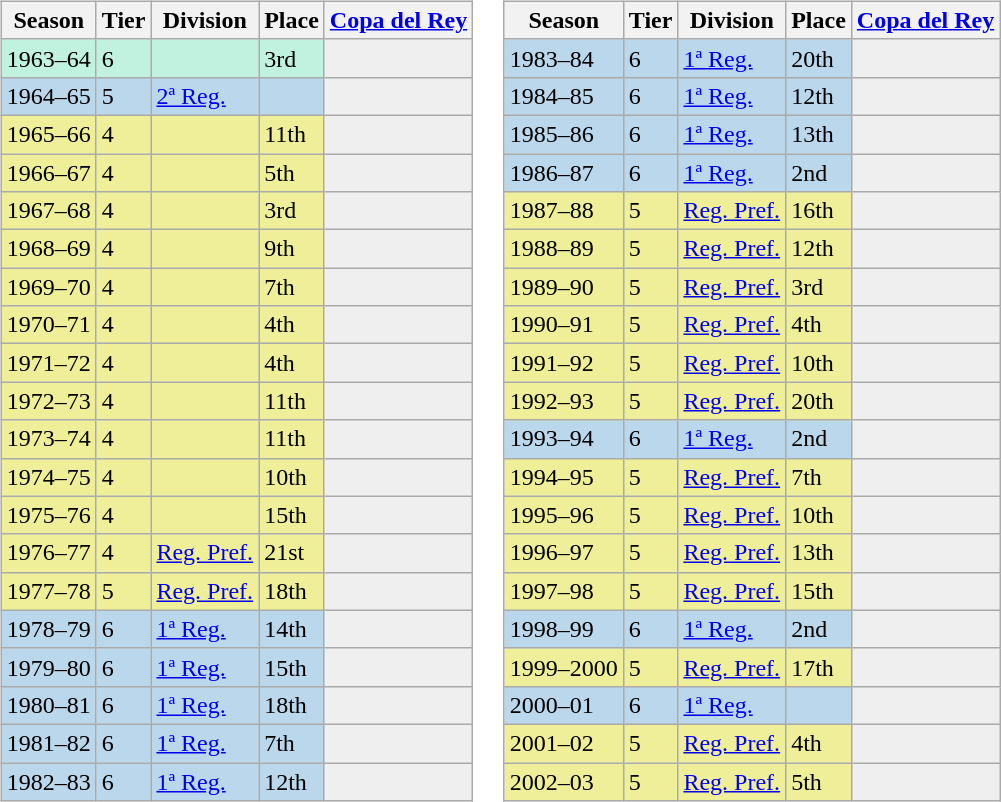<table>
<tr>
<td valign="top" width=0%><br><table class="wikitable">
<tr style="background:#f0f6fa;">
<th>Season</th>
<th>Tier</th>
<th>Division</th>
<th>Place</th>
<th><a href='#'>Copa del Rey</a></th>
</tr>
<tr>
<td style="background:#C0F2DF;">1963–64</td>
<td style="background:#C0F2DF;">6</td>
<td style="background:#C0F2DF;"></td>
<td style="background:#C0F2DF;">3rd</td>
<th style="background:#efefef;"></th>
</tr>
<tr>
<td style="background:#BBD7EC;">1964–65</td>
<td style="background:#BBD7EC;">5</td>
<td style="background:#BBD7EC;"><a href='#'>2ª Reg.</a></td>
<td style="background:#BBD7EC;"></td>
<th style="background:#efefef;"></th>
</tr>
<tr>
<td style="background:#EFEF99;">1965–66</td>
<td style="background:#EFEF99;">4</td>
<td style="background:#EFEF99;"></td>
<td style="background:#EFEF99;">11th</td>
<td style="background:#efefef;"></td>
</tr>
<tr>
<td style="background:#EFEF99;">1966–67</td>
<td style="background:#EFEF99;">4</td>
<td style="background:#EFEF99;"></td>
<td style="background:#EFEF99;">5th</td>
<td style="background:#efefef;"></td>
</tr>
<tr>
<td style="background:#EFEF99;">1967–68</td>
<td style="background:#EFEF99;">4</td>
<td style="background:#EFEF99;"></td>
<td style="background:#EFEF99;">3rd</td>
<td style="background:#efefef;"></td>
</tr>
<tr>
<td style="background:#EFEF99;">1968–69</td>
<td style="background:#EFEF99;">4</td>
<td style="background:#EFEF99;"></td>
<td style="background:#EFEF99;">9th</td>
<td style="background:#efefef;"></td>
</tr>
<tr>
<td style="background:#EFEF99;">1969–70</td>
<td style="background:#EFEF99;">4</td>
<td style="background:#EFEF99;"></td>
<td style="background:#EFEF99;">7th</td>
<td style="background:#efefef;"></td>
</tr>
<tr>
<td style="background:#EFEF99;">1970–71</td>
<td style="background:#EFEF99;">4</td>
<td style="background:#EFEF99;"></td>
<td style="background:#EFEF99;">4th</td>
<td style="background:#efefef;"></td>
</tr>
<tr>
<td style="background:#EFEF99;">1971–72</td>
<td style="background:#EFEF99;">4</td>
<td style="background:#EFEF99;"></td>
<td style="background:#EFEF99;">4th</td>
<td style="background:#efefef;"></td>
</tr>
<tr>
<td style="background:#EFEF99;">1972–73</td>
<td style="background:#EFEF99;">4</td>
<td style="background:#EFEF99;"></td>
<td style="background:#EFEF99;">11th</td>
<td style="background:#efefef;"></td>
</tr>
<tr>
<td style="background:#EFEF99;">1973–74</td>
<td style="background:#EFEF99;">4</td>
<td style="background:#EFEF99;"></td>
<td style="background:#EFEF99;">11th</td>
<td style="background:#efefef;"></td>
</tr>
<tr>
<td style="background:#EFEF99;">1974–75</td>
<td style="background:#EFEF99;">4</td>
<td style="background:#EFEF99;"></td>
<td style="background:#EFEF99;">10th</td>
<td style="background:#efefef;"></td>
</tr>
<tr>
<td style="background:#EFEF99;">1975–76</td>
<td style="background:#EFEF99;">4</td>
<td style="background:#EFEF99;"></td>
<td style="background:#EFEF99;">15th</td>
<td style="background:#efefef;"></td>
</tr>
<tr>
<td style="background:#EFEF99;">1976–77</td>
<td style="background:#EFEF99;">4</td>
<td style="background:#EFEF99;"><a href='#'>Reg. Pref.</a></td>
<td style="background:#EFEF99;">21st</td>
<td style="background:#efefef;"></td>
</tr>
<tr>
<td style="background:#EFEF99;">1977–78</td>
<td style="background:#EFEF99;">5</td>
<td style="background:#EFEF99;"><a href='#'>Reg. Pref.</a></td>
<td style="background:#EFEF99;">18th</td>
<td style="background:#efefef;"></td>
</tr>
<tr>
<td style="background:#BBD7EC;">1978–79</td>
<td style="background:#BBD7EC;">6</td>
<td style="background:#BBD7EC;"><a href='#'>1ª Reg.</a></td>
<td style="background:#BBD7EC;">14th</td>
<th style="background:#efefef;"></th>
</tr>
<tr>
<td style="background:#BBD7EC;">1979–80</td>
<td style="background:#BBD7EC;">6</td>
<td style="background:#BBD7EC;"><a href='#'>1ª Reg.</a></td>
<td style="background:#BBD7EC;">15th</td>
<th style="background:#efefef;"></th>
</tr>
<tr>
<td style="background:#BBD7EC;">1980–81</td>
<td style="background:#BBD7EC;">6</td>
<td style="background:#BBD7EC;"><a href='#'>1ª Reg.</a></td>
<td style="background:#BBD7EC;">18th</td>
<th style="background:#efefef;"></th>
</tr>
<tr>
<td style="background:#BBD7EC;">1981–82</td>
<td style="background:#BBD7EC;">6</td>
<td style="background:#BBD7EC;"><a href='#'>1ª Reg.</a></td>
<td style="background:#BBD7EC;">7th</td>
<th style="background:#efefef;"></th>
</tr>
<tr>
<td style="background:#BBD7EC;">1982–83</td>
<td style="background:#BBD7EC;">6</td>
<td style="background:#BBD7EC;"><a href='#'>1ª Reg.</a></td>
<td style="background:#BBD7EC;">12th</td>
<th style="background:#efefef;"></th>
</tr>
</table>
</td>
<td valign="top" width=0%><br><table class="wikitable">
<tr style="background:#f0f6fa;">
<th>Season</th>
<th>Tier</th>
<th>Division</th>
<th>Place</th>
<th><a href='#'>Copa del Rey</a></th>
</tr>
<tr>
<td style="background:#BBD7EC;">1983–84</td>
<td style="background:#BBD7EC;">6</td>
<td style="background:#BBD7EC;"><a href='#'>1ª Reg.</a></td>
<td style="background:#BBD7EC;">20th</td>
<th style="background:#efefef;"></th>
</tr>
<tr>
<td style="background:#BBD7EC;">1984–85</td>
<td style="background:#BBD7EC;">6</td>
<td style="background:#BBD7EC;"><a href='#'>1ª Reg.</a></td>
<td style="background:#BBD7EC;">12th</td>
<th style="background:#efefef;"></th>
</tr>
<tr>
<td style="background:#BBD7EC;">1985–86</td>
<td style="background:#BBD7EC;">6</td>
<td style="background:#BBD7EC;"><a href='#'>1ª Reg.</a></td>
<td style="background:#BBD7EC;">13th</td>
<th style="background:#efefef;"></th>
</tr>
<tr>
<td style="background:#BBD7EC;">1986–87</td>
<td style="background:#BBD7EC;">6</td>
<td style="background:#BBD7EC;"><a href='#'>1ª Reg.</a></td>
<td style="background:#BBD7EC;">2nd</td>
<th style="background:#efefef;"></th>
</tr>
<tr>
<td style="background:#EFEF99;">1987–88</td>
<td style="background:#EFEF99;">5</td>
<td style="background:#EFEF99;"><a href='#'>Reg. Pref.</a></td>
<td style="background:#EFEF99;">16th</td>
<td style="background:#efefef;"></td>
</tr>
<tr>
<td style="background:#EFEF99;">1988–89</td>
<td style="background:#EFEF99;">5</td>
<td style="background:#EFEF99;"><a href='#'>Reg. Pref.</a></td>
<td style="background:#EFEF99;">12th</td>
<td style="background:#efefef;"></td>
</tr>
<tr>
<td style="background:#EFEF99;">1989–90</td>
<td style="background:#EFEF99;">5</td>
<td style="background:#EFEF99;"><a href='#'>Reg. Pref.</a></td>
<td style="background:#EFEF99;">3rd</td>
<td style="background:#efefef;"></td>
</tr>
<tr>
<td style="background:#EFEF99;">1990–91</td>
<td style="background:#EFEF99;">5</td>
<td style="background:#EFEF99;"><a href='#'>Reg. Pref.</a></td>
<td style="background:#EFEF99;">4th</td>
<td style="background:#efefef;"></td>
</tr>
<tr>
<td style="background:#EFEF99;">1991–92</td>
<td style="background:#EFEF99;">5</td>
<td style="background:#EFEF99;"><a href='#'>Reg. Pref.</a></td>
<td style="background:#EFEF99;">10th</td>
<td style="background:#efefef;"></td>
</tr>
<tr>
<td style="background:#EFEF99;">1992–93</td>
<td style="background:#EFEF99;">5</td>
<td style="background:#EFEF99;"><a href='#'>Reg. Pref.</a></td>
<td style="background:#EFEF99;">20th</td>
<td style="background:#efefef;"></td>
</tr>
<tr>
<td style="background:#BBD7EC;">1993–94</td>
<td style="background:#BBD7EC;">6</td>
<td style="background:#BBD7EC;"><a href='#'>1ª Reg.</a></td>
<td style="background:#BBD7EC;">2nd</td>
<th style="background:#efefef;"></th>
</tr>
<tr>
<td style="background:#EFEF99;">1994–95</td>
<td style="background:#EFEF99;">5</td>
<td style="background:#EFEF99;"><a href='#'>Reg. Pref.</a></td>
<td style="background:#EFEF99;">7th</td>
<td style="background:#efefef;"></td>
</tr>
<tr>
<td style="background:#EFEF99;">1995–96</td>
<td style="background:#EFEF99;">5</td>
<td style="background:#EFEF99;"><a href='#'>Reg. Pref.</a></td>
<td style="background:#EFEF99;">10th</td>
<td style="background:#efefef;"></td>
</tr>
<tr>
<td style="background:#EFEF99;">1996–97</td>
<td style="background:#EFEF99;">5</td>
<td style="background:#EFEF99;"><a href='#'>Reg. Pref.</a></td>
<td style="background:#EFEF99;">13th</td>
<td style="background:#efefef;"></td>
</tr>
<tr>
<td style="background:#EFEF99;">1997–98</td>
<td style="background:#EFEF99;">5</td>
<td style="background:#EFEF99;"><a href='#'>Reg. Pref.</a></td>
<td style="background:#EFEF99;">15th</td>
<td style="background:#efefef;"></td>
</tr>
<tr>
<td style="background:#BBD7EC;">1998–99</td>
<td style="background:#BBD7EC;">6</td>
<td style="background:#BBD7EC;"><a href='#'>1ª Reg.</a></td>
<td style="background:#BBD7EC;">2nd</td>
<th style="background:#efefef;"></th>
</tr>
<tr>
<td style="background:#EFEF99;">1999–2000</td>
<td style="background:#EFEF99;">5</td>
<td style="background:#EFEF99;"><a href='#'>Reg. Pref.</a></td>
<td style="background:#EFEF99;">17th</td>
<td style="background:#efefef;"></td>
</tr>
<tr>
<td style="background:#BBD7EC;">2000–01</td>
<td style="background:#BBD7EC;">6</td>
<td style="background:#BBD7EC;"><a href='#'>1ª Reg.</a></td>
<td style="background:#BBD7EC;"></td>
<th style="background:#efefef;"></th>
</tr>
<tr>
<td style="background:#EFEF99;">2001–02</td>
<td style="background:#EFEF99;">5</td>
<td style="background:#EFEF99;"><a href='#'>Reg. Pref.</a></td>
<td style="background:#EFEF99;">4th</td>
<td style="background:#efefef;"></td>
</tr>
<tr>
<td style="background:#EFEF99;">2002–03</td>
<td style="background:#EFEF99;">5</td>
<td style="background:#EFEF99;"><a href='#'>Reg. Pref.</a></td>
<td style="background:#EFEF99;">5th</td>
<td style="background:#efefef;"></td>
</tr>
</table>
</td>
</tr>
</table>
